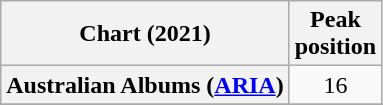<table class="wikitable sortable plainrowheaders" style="text-align:center">
<tr>
<th scope="col">Chart (2021)</th>
<th scope="col">Peak<br>position</th>
</tr>
<tr>
<th scope="row">Australian Albums (<a href='#'>ARIA</a>)</th>
<td>16</td>
</tr>
<tr>
</tr>
<tr>
</tr>
<tr>
</tr>
<tr>
</tr>
<tr>
</tr>
</table>
